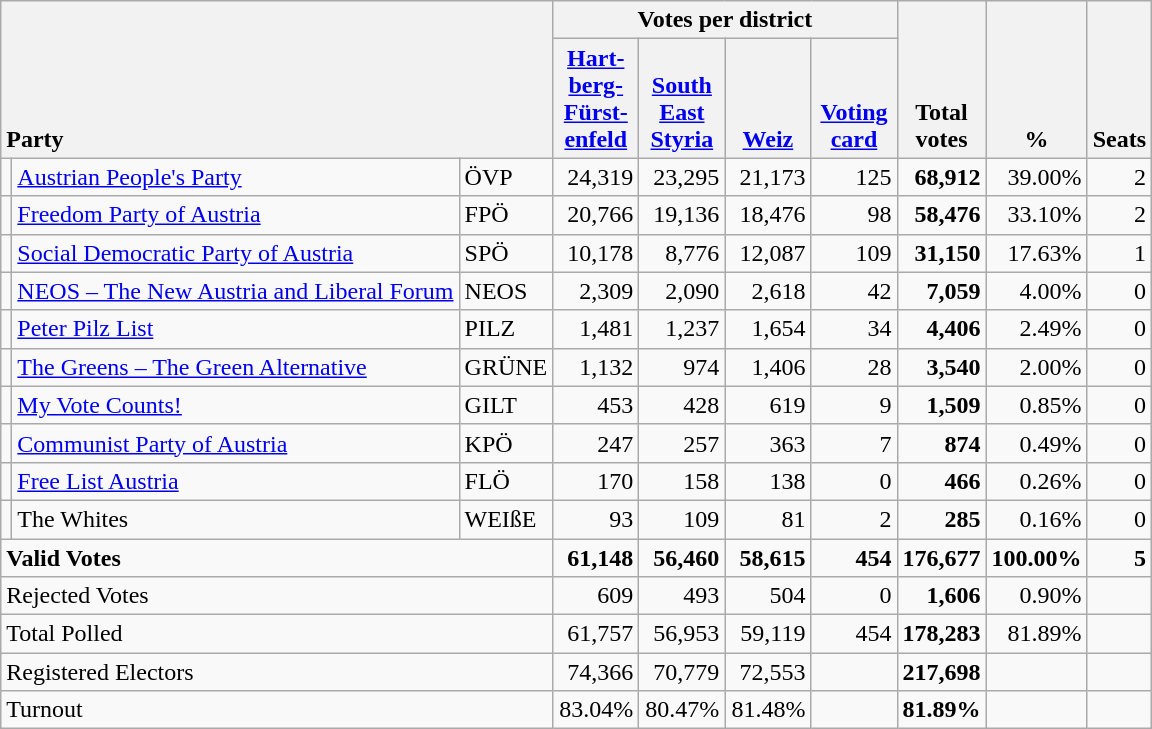<table class="wikitable" border="1" style="text-align:right;">
<tr>
<th style="text-align:left;" valign=bottom rowspan=2 colspan=3>Party</th>
<th colspan=4>Votes per district</th>
<th align=center valign=bottom rowspan=2 width="50">Total<br>votes</th>
<th align=center valign=bottom rowspan=2 width="50">%</th>
<th align=center valign=bottom rowspan=2>Seats</th>
</tr>
<tr>
<th align=center valign=bottom width="50"><a href='#'>Hart-<br>berg-<br>Fürst-<br>enfeld</a></th>
<th align=center valign=bottom width="50"><a href='#'>South<br>East<br>Styria</a></th>
<th align=center valign=bottom width="50"><a href='#'>Weiz</a></th>
<th align=center valign=bottom width="50"><a href='#'>Voting<br>card</a></th>
</tr>
<tr>
<td></td>
<td align=left><a href='#'>Austrian People's Party</a></td>
<td align=left>ÖVP</td>
<td>24,319</td>
<td>23,295</td>
<td>21,173</td>
<td>125</td>
<td><strong>68,912</strong></td>
<td>39.00%</td>
<td>2</td>
</tr>
<tr>
<td></td>
<td align=left><a href='#'>Freedom Party of Austria</a></td>
<td align=left>FPÖ</td>
<td>20,766</td>
<td>19,136</td>
<td>18,476</td>
<td>98</td>
<td><strong>58,476</strong></td>
<td>33.10%</td>
<td>2</td>
</tr>
<tr>
<td></td>
<td align=left><a href='#'>Social Democratic Party of Austria</a></td>
<td align=left>SPÖ</td>
<td>10,178</td>
<td>8,776</td>
<td>12,087</td>
<td>109</td>
<td><strong>31,150</strong></td>
<td>17.63%</td>
<td>1</td>
</tr>
<tr>
<td></td>
<td align=left style="white-space: nowrap;"><a href='#'>NEOS – The New Austria and Liberal Forum</a></td>
<td align=left>NEOS</td>
<td>2,309</td>
<td>2,090</td>
<td>2,618</td>
<td>42</td>
<td><strong>7,059</strong></td>
<td>4.00%</td>
<td>0</td>
</tr>
<tr>
<td></td>
<td align=left><a href='#'>Peter Pilz List</a></td>
<td align=left>PILZ</td>
<td>1,481</td>
<td>1,237</td>
<td>1,654</td>
<td>34</td>
<td><strong>4,406</strong></td>
<td>2.49%</td>
<td>0</td>
</tr>
<tr>
<td></td>
<td align=left><a href='#'>The Greens – The Green Alternative</a></td>
<td align=left>GRÜNE</td>
<td>1,132</td>
<td>974</td>
<td>1,406</td>
<td>28</td>
<td><strong>3,540</strong></td>
<td>2.00%</td>
<td>0</td>
</tr>
<tr>
<td></td>
<td align=left><a href='#'>My Vote Counts!</a></td>
<td align=left>GILT</td>
<td>453</td>
<td>428</td>
<td>619</td>
<td>9</td>
<td><strong>1,509</strong></td>
<td>0.85%</td>
<td>0</td>
</tr>
<tr>
<td></td>
<td align=left><a href='#'>Communist Party of Austria</a></td>
<td align=left>KPÖ</td>
<td>247</td>
<td>257</td>
<td>363</td>
<td>7</td>
<td><strong>874</strong></td>
<td>0.49%</td>
<td>0</td>
</tr>
<tr>
<td></td>
<td align=left><a href='#'>Free List Austria</a></td>
<td align=left>FLÖ</td>
<td>170</td>
<td>158</td>
<td>138</td>
<td>0</td>
<td><strong>466</strong></td>
<td>0.26%</td>
<td>0</td>
</tr>
<tr>
<td></td>
<td align=left>The Whites</td>
<td align=left>WEIßE</td>
<td>93</td>
<td>109</td>
<td>81</td>
<td>2</td>
<td><strong>285</strong></td>
<td>0.16%</td>
<td>0</td>
</tr>
<tr style="font-weight:bold">
<td align=left colspan=3>Valid Votes</td>
<td>61,148</td>
<td>56,460</td>
<td>58,615</td>
<td>454</td>
<td>176,677</td>
<td>100.00%</td>
<td>5</td>
</tr>
<tr>
<td align=left colspan=3>Rejected Votes</td>
<td>609</td>
<td>493</td>
<td>504</td>
<td>0</td>
<td><strong>1,606</strong></td>
<td>0.90%</td>
<td></td>
</tr>
<tr>
<td align=left colspan=3>Total Polled</td>
<td>61,757</td>
<td>56,953</td>
<td>59,119</td>
<td>454</td>
<td><strong>178,283</strong></td>
<td>81.89%</td>
<td></td>
</tr>
<tr>
<td align=left colspan=3>Registered Electors</td>
<td>74,366</td>
<td>70,779</td>
<td>72,553</td>
<td></td>
<td><strong>217,698</strong></td>
<td></td>
<td></td>
</tr>
<tr>
<td align=left colspan=3>Turnout</td>
<td>83.04%</td>
<td>80.47%</td>
<td>81.48%</td>
<td></td>
<td><strong>81.89%</strong></td>
<td></td>
<td></td>
</tr>
</table>
